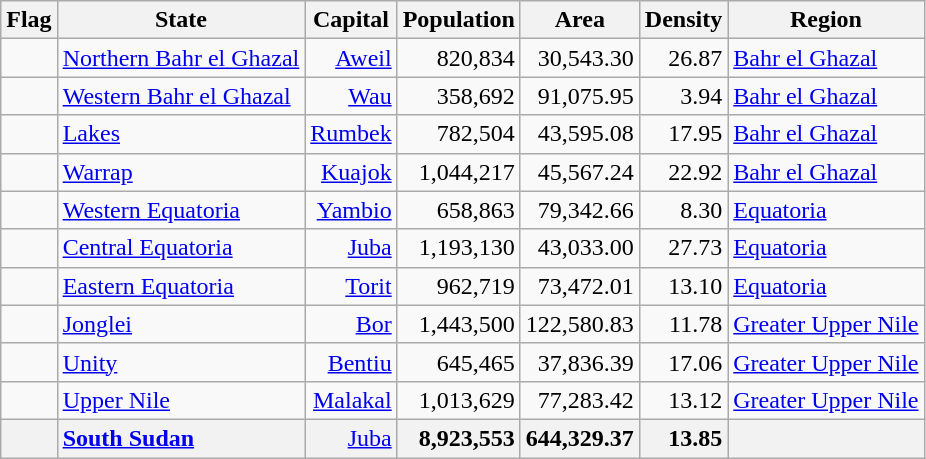<table class="wikitable sortable" style="text-align:right">
<tr>
<th>Flag</th>
<th>State</th>
<th>Capital</th>
<th>Population<br></th>
<th>Area<br></th>
<th>Density<br></th>
<th>Region</th>
</tr>
<tr>
<td></td>
<td align="left"><a href='#'>Northern Bahr el Ghazal</a></td>
<td><a href='#'>Aweil</a></td>
<td>820,834</td>
<td>30,543.30</td>
<td>26.87</td>
<td align="left"><a href='#'>Bahr el Ghazal</a></td>
</tr>
<tr>
<td></td>
<td align="left"><a href='#'>Western Bahr el Ghazal</a></td>
<td><a href='#'>Wau</a></td>
<td>358,692</td>
<td>91,075.95</td>
<td>3.94</td>
<td align="left"><a href='#'>Bahr el Ghazal</a></td>
</tr>
<tr>
<td></td>
<td align="left"><a href='#'>Lakes</a></td>
<td><a href='#'>Rumbek</a></td>
<td>782,504</td>
<td>43,595.08</td>
<td>17.95</td>
<td align="left"><a href='#'>Bahr el Ghazal</a></td>
</tr>
<tr>
<td></td>
<td align="left"><a href='#'>Warrap</a></td>
<td><a href='#'>Kuajok</a></td>
<td>1,044,217</td>
<td>45,567.24</td>
<td>22.92</td>
<td align="left"><a href='#'>Bahr el Ghazal</a></td>
</tr>
<tr>
<td></td>
<td align="left"><a href='#'>Western Equatoria</a></td>
<td><a href='#'>Yambio</a></td>
<td>658,863</td>
<td>79,342.66</td>
<td>8.30</td>
<td align="left"><a href='#'>Equatoria</a></td>
</tr>
<tr>
<td></td>
<td align="left"><a href='#'>Central Equatoria</a></td>
<td><a href='#'>Juba</a></td>
<td>1,193,130</td>
<td>43,033.00</td>
<td>27.73</td>
<td align="left"><a href='#'>Equatoria</a></td>
</tr>
<tr>
<td></td>
<td align="left"><a href='#'>Eastern Equatoria</a></td>
<td><a href='#'>Torit</a></td>
<td>962,719</td>
<td>73,472.01</td>
<td>13.10</td>
<td align="left"><a href='#'>Equatoria</a></td>
</tr>
<tr>
<td></td>
<td align="left"><a href='#'>Jonglei</a></td>
<td><a href='#'>Bor</a></td>
<td>1,443,500</td>
<td>122,580.83</td>
<td>11.78</td>
<td align="left"><a href='#'>Greater Upper Nile</a></td>
</tr>
<tr>
<td></td>
<td align="left"><a href='#'>Unity</a></td>
<td><a href='#'>Bentiu</a></td>
<td>645,465</td>
<td>37,836.39</td>
<td>17.06</td>
<td align="left"><a href='#'>Greater Upper Nile</a></td>
</tr>
<tr>
<td></td>
<td align="left"><a href='#'>Upper Nile</a></td>
<td><a href='#'>Malakal</a></td>
<td>1,013,629</td>
<td>77,283.42</td>
<td>13.12</td>
<td align="left"><a href='#'>Greater Upper Nile</a></td>
</tr>
<tr style="background-color:#f2f2f2">
<td></td>
<td align="left"><strong><a href='#'>South Sudan</a></strong></td>
<td><a href='#'>Juba</a></td>
<td><strong>8,923,553</strong></td>
<td><strong>644,329.37</strong></td>
<td><strong>13.85</strong></td>
<td></td>
</tr>
</table>
